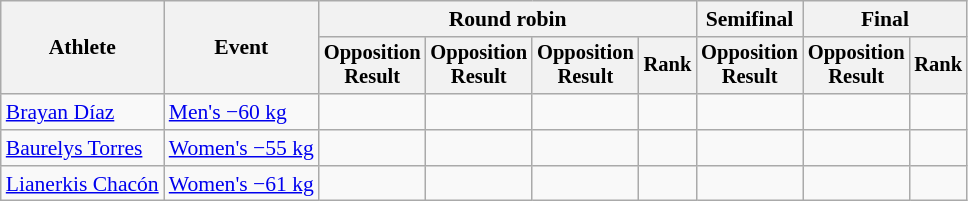<table class=wikitable style=font-size:90%;text-align:center>
<tr>
<th rowspan=2>Athlete</th>
<th rowspan=2>Event</th>
<th colspan=4>Round robin</th>
<th>Semifinal</th>
<th colspan=2>Final</th>
</tr>
<tr style=font-size:95%>
<th>Opposition<br>Result</th>
<th>Opposition<br>Result</th>
<th>Opposition<br>Result</th>
<th>Rank</th>
<th>Opposition<br>Result</th>
<th>Opposition<br>Result</th>
<th>Rank</th>
</tr>
<tr>
<td align=left><a href='#'>Brayan Díaz</a></td>
<td align=left><a href='#'>Men's −60 kg</a></td>
<td></td>
<td></td>
<td></td>
<td></td>
<td></td>
<td></td>
<td></td>
</tr>
<tr>
<td align=left><a href='#'>Baurelys Torres</a></td>
<td align=left><a href='#'>Women's −55 kg</a></td>
<td></td>
<td></td>
<td></td>
<td></td>
<td></td>
<td></td>
<td></td>
</tr>
<tr>
<td align=left><a href='#'>Lianerkis Chacón</a></td>
<td align=left><a href='#'>Women's −61 kg</a></td>
<td></td>
<td></td>
<td></td>
<td></td>
<td></td>
<td></td>
<td></td>
</tr>
</table>
